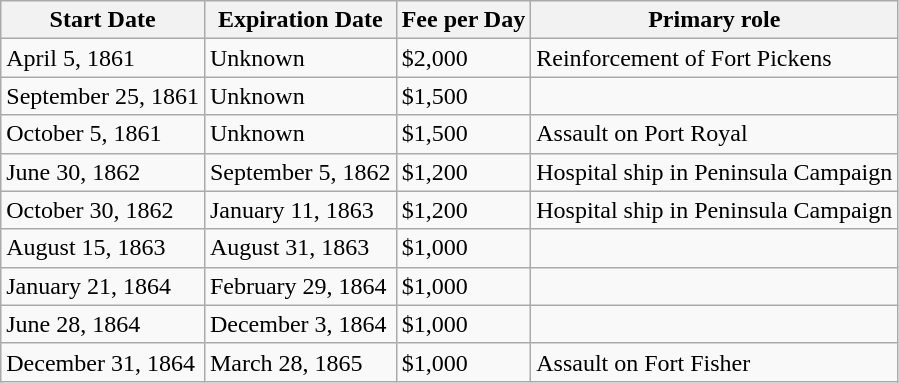<table class="wikitable">
<tr>
<th>Start Date</th>
<th>Expiration Date</th>
<th>Fee per Day</th>
<th>Primary role</th>
</tr>
<tr>
<td>April 5, 1861</td>
<td>Unknown</td>
<td>$2,000</td>
<td>Reinforcement of Fort Pickens</td>
</tr>
<tr>
<td>September 25, 1861</td>
<td>Unknown</td>
<td>$1,500</td>
<td></td>
</tr>
<tr>
<td>October 5, 1861</td>
<td>Unknown</td>
<td>$1,500</td>
<td>Assault on Port Royal</td>
</tr>
<tr>
<td>June 30, 1862</td>
<td>September 5, 1862</td>
<td>$1,200</td>
<td>Hospital ship in Peninsula Campaign</td>
</tr>
<tr>
<td>October 30, 1862</td>
<td>January 11, 1863</td>
<td>$1,200</td>
<td>Hospital ship in Peninsula Campaign</td>
</tr>
<tr>
<td>August 15, 1863</td>
<td>August 31, 1863</td>
<td>$1,000</td>
<td></td>
</tr>
<tr>
<td>January 21, 1864</td>
<td>February 29, 1864</td>
<td>$1,000</td>
<td></td>
</tr>
<tr>
<td>June 28, 1864</td>
<td>December 3, 1864</td>
<td>$1,000</td>
<td></td>
</tr>
<tr>
<td>December 31, 1864</td>
<td>March 28, 1865</td>
<td>$1,000</td>
<td>Assault on Fort Fisher</td>
</tr>
</table>
